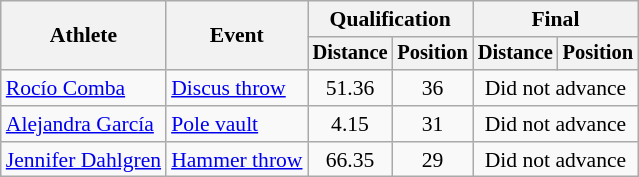<table class=wikitable style="font-size:90%">
<tr>
<th rowspan="2">Athlete</th>
<th rowspan="2">Event</th>
<th colspan="2">Qualification</th>
<th colspan="2">Final</th>
</tr>
<tr style="font-size:95%">
<th>Distance</th>
<th>Position</th>
<th>Distance</th>
<th>Position</th>
</tr>
<tr align=center>
<td align=left><a href='#'>Rocío Comba</a></td>
<td align=left><a href='#'>Discus throw</a></td>
<td>51.36</td>
<td>36</td>
<td colspan=2>Did not advance</td>
</tr>
<tr align=center>
<td align=left><a href='#'>Alejandra García</a></td>
<td align=left><a href='#'>Pole vault</a></td>
<td>4.15</td>
<td>31</td>
<td colspan=2>Did not advance</td>
</tr>
<tr align=center>
<td align=left><a href='#'>Jennifer Dahlgren</a></td>
<td align=left><a href='#'>Hammer throw</a></td>
<td>66.35</td>
<td>29</td>
<td colspan=2>Did not advance</td>
</tr>
</table>
